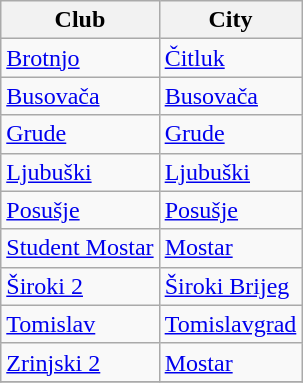<table class="wikitable sortable">
<tr>
<th>Club</th>
<th>City</th>
</tr>
<tr>
<td><a href='#'>Brotnjo</a></td>
<td><a href='#'>Čitluk</a></td>
</tr>
<tr>
<td><a href='#'>Busovača</a></td>
<td><a href='#'>Busovača</a></td>
</tr>
<tr>
<td><a href='#'>Grude</a></td>
<td><a href='#'>Grude</a></td>
</tr>
<tr>
<td><a href='#'>Ljubuški</a></td>
<td><a href='#'>Ljubuški</a></td>
</tr>
<tr>
<td><a href='#'>Posušje</a></td>
<td><a href='#'>Posušje</a></td>
</tr>
<tr>
<td><a href='#'>Student Mostar</a></td>
<td><a href='#'>Mostar</a></td>
</tr>
<tr>
<td><a href='#'>Široki 2</a></td>
<td><a href='#'>Široki Brijeg</a></td>
</tr>
<tr>
<td><a href='#'>Tomislav</a></td>
<td><a href='#'>Tomislavgrad</a></td>
</tr>
<tr>
<td><a href='#'>Zrinjski 2</a></td>
<td><a href='#'>Mostar</a></td>
</tr>
<tr>
</tr>
</table>
